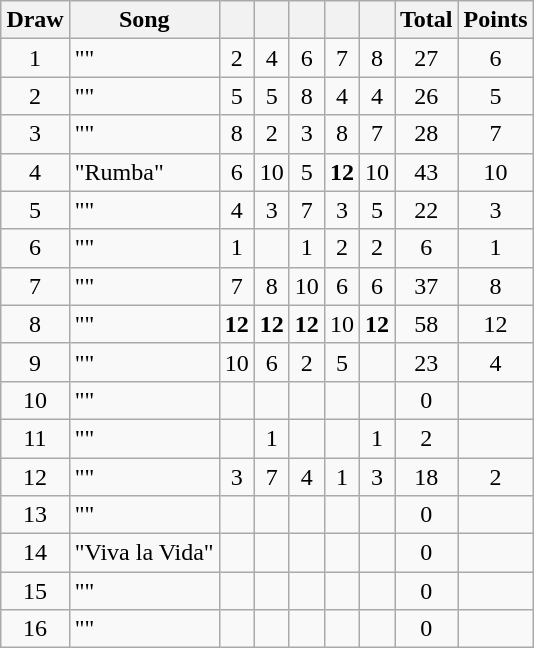<table class="wikitable collapsible" style="margin: 1em auto 1em auto; text-align:center;">
<tr>
<th>Draw</th>
<th>Song</th>
<th><small></small></th>
<th><small></small></th>
<th><small></small></th>
<th><small></small></th>
<th><small></small></th>
<th>Total</th>
<th>Points</th>
</tr>
<tr>
<td>1</td>
<td align="left">""</td>
<td>2</td>
<td>4</td>
<td>6</td>
<td>7</td>
<td>8</td>
<td>27</td>
<td>6</td>
</tr>
<tr>
<td>2</td>
<td align="left">""</td>
<td>5</td>
<td>5</td>
<td>8</td>
<td>4</td>
<td>4</td>
<td>26</td>
<td>5</td>
</tr>
<tr>
<td>3</td>
<td align="left">""</td>
<td>8</td>
<td>2</td>
<td>3</td>
<td>8</td>
<td>7</td>
<td>28</td>
<td>7</td>
</tr>
<tr>
<td>4</td>
<td align="left">"Rumba"</td>
<td>6</td>
<td>10</td>
<td>5</td>
<td><strong>12</strong></td>
<td>10</td>
<td>43</td>
<td>10</td>
</tr>
<tr>
<td>5</td>
<td align="left">""</td>
<td>4</td>
<td>3</td>
<td>7</td>
<td>3</td>
<td>5</td>
<td>22</td>
<td>3</td>
</tr>
<tr>
<td>6</td>
<td align="left">""</td>
<td>1</td>
<td></td>
<td>1</td>
<td>2</td>
<td>2</td>
<td>6</td>
<td>1</td>
</tr>
<tr>
<td>7</td>
<td align="left">""</td>
<td>7</td>
<td>8</td>
<td>10</td>
<td>6</td>
<td>6</td>
<td>37</td>
<td>8</td>
</tr>
<tr>
<td>8</td>
<td align="left">""</td>
<td><strong>12</strong></td>
<td><strong>12</strong></td>
<td><strong>12</strong></td>
<td>10</td>
<td><strong>12</strong></td>
<td>58</td>
<td>12</td>
</tr>
<tr>
<td>9</td>
<td align="left">""</td>
<td>10</td>
<td>6</td>
<td>2</td>
<td>5</td>
<td></td>
<td>23</td>
<td>4</td>
</tr>
<tr>
<td>10</td>
<td align="left">""</td>
<td></td>
<td></td>
<td></td>
<td></td>
<td></td>
<td>0</td>
<td></td>
</tr>
<tr>
<td>11</td>
<td align="left">""</td>
<td></td>
<td>1</td>
<td></td>
<td></td>
<td>1</td>
<td>2</td>
<td></td>
</tr>
<tr>
<td>12</td>
<td align="left">""</td>
<td>3</td>
<td>7</td>
<td>4</td>
<td>1</td>
<td>3</td>
<td>18</td>
<td>2</td>
</tr>
<tr>
<td>13</td>
<td align="left">""</td>
<td></td>
<td></td>
<td></td>
<td></td>
<td></td>
<td>0</td>
<td></td>
</tr>
<tr>
<td>14</td>
<td align="left">"Viva la Vida"</td>
<td></td>
<td></td>
<td></td>
<td></td>
<td></td>
<td>0</td>
<td></td>
</tr>
<tr>
<td>15</td>
<td align="left">""</td>
<td></td>
<td></td>
<td></td>
<td></td>
<td></td>
<td>0</td>
<td></td>
</tr>
<tr>
<td>16</td>
<td align="left">""</td>
<td></td>
<td></td>
<td></td>
<td></td>
<td></td>
<td>0</td>
<td></td>
</tr>
</table>
